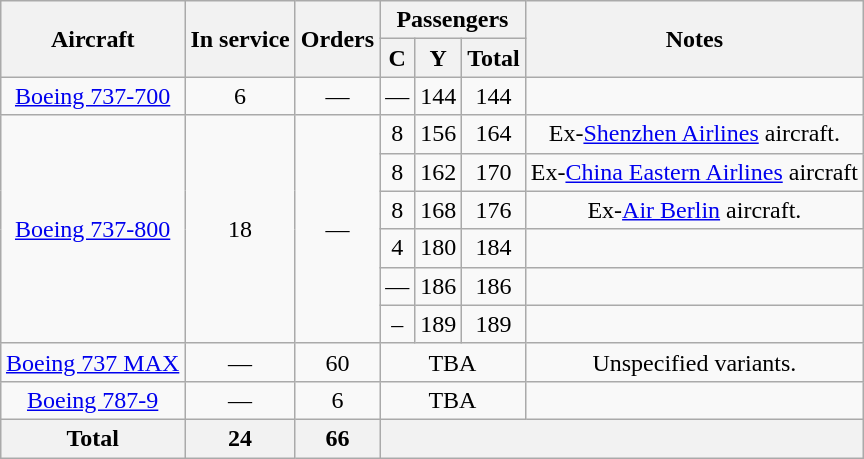<table class="wikitable" style="text-align:center; margin:0.5em auto">
<tr>
<th rowspan="2">Aircraft</th>
<th rowspan="2">In service</th>
<th rowspan="2">Orders</th>
<th colspan="3">Passengers</th>
<th rowspan="2">Notes</th>
</tr>
<tr>
<th><abbr>C</abbr></th>
<th><abbr>Y</abbr></th>
<th>Total</th>
</tr>
<tr>
<td><a href='#'>Boeing 737-700</a></td>
<td>6</td>
<td>—</td>
<td>—</td>
<td>144</td>
<td>144</td>
<td></td>
</tr>
<tr>
<td rowspan="6"><a href='#'>Boeing 737-800</a></td>
<td rowspan="6">18</td>
<td rowspan="6">—</td>
<td>8</td>
<td>156</td>
<td>164</td>
<td>Ex-<a href='#'>Shenzhen Airlines</a> aircraft.</td>
</tr>
<tr>
<td>8</td>
<td>162</td>
<td>170</td>
<td>Ex-<a href='#'>China Eastern Airlines</a> aircraft</td>
</tr>
<tr>
<td>8</td>
<td>168</td>
<td>176</td>
<td>Ex-<a href='#'>Air Berlin</a> aircraft.</td>
</tr>
<tr>
<td>4</td>
<td>180</td>
<td>184</td>
<td></td>
</tr>
<tr>
<td>—</td>
<td>186</td>
<td>186</td>
<td></td>
</tr>
<tr>
<td>–</td>
<td>189</td>
<td>189</td>
<td></td>
</tr>
<tr>
<td><a href='#'>Boeing 737 MAX</a></td>
<td>—</td>
<td>60</td>
<td colspan="3"><abbr>TBA</abbr></td>
<td>Unspecified variants.</td>
</tr>
<tr>
<td><a href='#'>Boeing 787-9</a></td>
<td>—</td>
<td>6</td>
<td colspan="3"><abbr>TBA</abbr></td>
<td></td>
</tr>
<tr>
<th>Total</th>
<th>24</th>
<th>66</th>
<th colspan="4"></th>
</tr>
</table>
